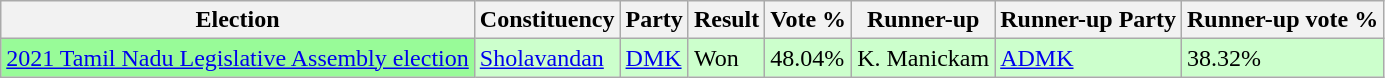<table class="wikitable">
<tr>
<th>Election</th>
<th>Constituency</th>
<th>Party</th>
<th>Result</th>
<th>Vote %</th>
<th>Runner-up</th>
<th>Runner-up Party</th>
<th>Runner-up vote %</th>
</tr>
<tr style="background:#cfc;">
<td bgcolor=#98FB98><a href='#'>2021 Tamil Nadu Legislative Assembly election</a></td>
<td><a href='#'>Sholavandan</a></td>
<td><a href='#'>DMK</a></td>
<td>Won</td>
<td>48.04%</td>
<td>K. Manickam</td>
<td><a href='#'>ADMK</a></td>
<td>38.32%</td>
</tr>
</table>
